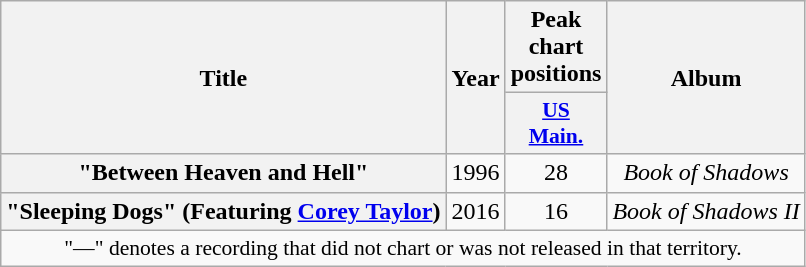<table class="wikitable plainrowheaders" style="text-align:center;">
<tr>
<th scope="col" rowspan="2">Title</th>
<th scope="col" rowspan="2">Year</th>
<th scope="col" colspan="1">Peak chart positions</th>
<th scope="col" rowspan="2">Album</th>
</tr>
<tr>
<th scope="col" style="width:3em;font-size:90%;"><a href='#'>US<br>Main.</a><br></th>
</tr>
<tr>
<th scope="row">"Between Heaven and Hell"</th>
<td>1996</td>
<td>28</td>
<td><em>Book of Shadows</em></td>
</tr>
<tr>
<th scope="row">"Sleeping Dogs" (Featuring <a href='#'>Corey Taylor</a>)</th>
<td>2016</td>
<td>16</td>
<td><em>Book of Shadows II</em></td>
</tr>
<tr>
<td colspan="10" style="font-size:90%">"—" denotes a recording that did not chart or was not released in that territory.</td>
</tr>
</table>
